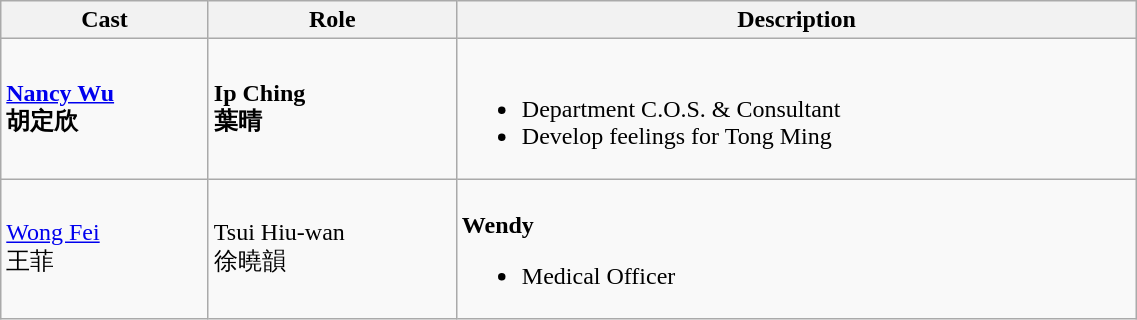<table class="wikitable" width="60%">
<tr>
<th>Cast</th>
<th>Role</th>
<th>Description</th>
</tr>
<tr>
<td><strong><a href='#'>Nancy Wu</a> <br> 胡定欣 </strong></td>
<td><strong> Ip Ching <br> 葉晴 </strong></td>
<td><br><ul><li>Department C.O.S. & Consultant</li><li>Develop feelings for Tong Ming</li></ul></td>
</tr>
<tr>
<td><a href='#'>Wong Fei</a> <br> 王菲</td>
<td>Tsui Hiu-wan <br> 徐曉韻</td>
<td><br><strong>Wendy</strong><ul><li>Medical Officer</li></ul></td>
</tr>
</table>
